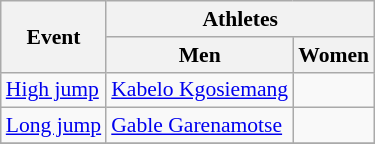<table class=wikitable style="font-size:90%">
<tr>
<th rowspan=2>Event</th>
<th colspan=2>Athletes</th>
</tr>
<tr>
<th>Men</th>
<th>Women</th>
</tr>
<tr>
<td><a href='#'>High jump</a></td>
<td><a href='#'>Kabelo Kgosiemang</a></td>
<td></td>
</tr>
<tr>
<td><a href='#'>Long jump</a></td>
<td><a href='#'>Gable Garenamotse</a></td>
<td></td>
</tr>
<tr>
</tr>
</table>
